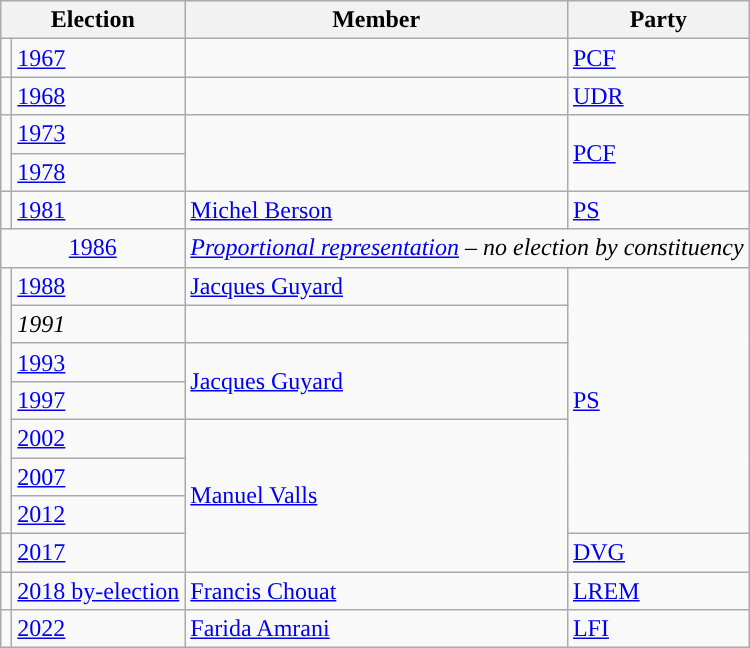<table class="wikitable">
<tr>
<th colspan="2">Election</th>
<th>Member</th>
<th>Party</th>
</tr>
<tr>
<td style="color:inherit;background-color: "></td>
<td><a href='#'>1967</a></td>
<td></td>
<td><a href='#'>PCF</a></td>
</tr>
<tr>
<td style="color:inherit;background-color: "></td>
<td><a href='#'>1968</a></td>
<td></td>
<td><a href='#'>UDR</a></td>
</tr>
<tr>
<td rowspan="2" style="color:inherit;background-color: "></td>
<td><a href='#'>1973</a></td>
<td rowspan="2"></td>
<td rowspan="2"><a href='#'>PCF</a></td>
</tr>
<tr>
<td><a href='#'>1978</a></td>
</tr>
<tr>
<td style="color:inherit;background-color: "></td>
<td><a href='#'>1981</a></td>
<td><a href='#'>Michel Berson</a></td>
<td><a href='#'>PS</a></td>
</tr>
<tr>
<td colspan="2" align="center"><a href='#'>1986</a></td>
<td colspan="2"><em><a href='#'>Proportional representation</a> – no election by constituency</em></td>
</tr>
<tr>
<td rowspan="7" style="color:inherit;background-color: "></td>
<td><a href='#'>1988</a></td>
<td><a href='#'>Jacques Guyard</a></td>
<td rowspan="7"><a href='#'>PS</a></td>
</tr>
<tr>
<td><em>1991</em></td>
<td></td>
</tr>
<tr>
<td><a href='#'>1993</a></td>
<td rowspan="2"><a href='#'>Jacques Guyard</a></td>
</tr>
<tr>
<td><a href='#'>1997</a></td>
</tr>
<tr>
<td><a href='#'>2002</a></td>
<td rowspan="4"><a href='#'>Manuel Valls</a></td>
</tr>
<tr>
<td><a href='#'>2007</a></td>
</tr>
<tr>
<td><a href='#'>2012</a></td>
</tr>
<tr>
<td style="color:inherit;background-color:"></td>
<td><a href='#'>2017</a></td>
<td><a href='#'>DVG</a></td>
</tr>
<tr>
<td style="color:inherit;background-color:"></td>
<td><a href='#'>2018 by-election</a></td>
<td><a href='#'>Francis Chouat</a></td>
<td><a href='#'>LREM</a></td>
</tr>
<tr>
<td style="color:inherit;background-color:"></td>
<td><a href='#'>2022</a></td>
<td><a href='#'>Farida Amrani</a></td>
<td><a href='#'>LFI</a></td>
</tr>
</table>
